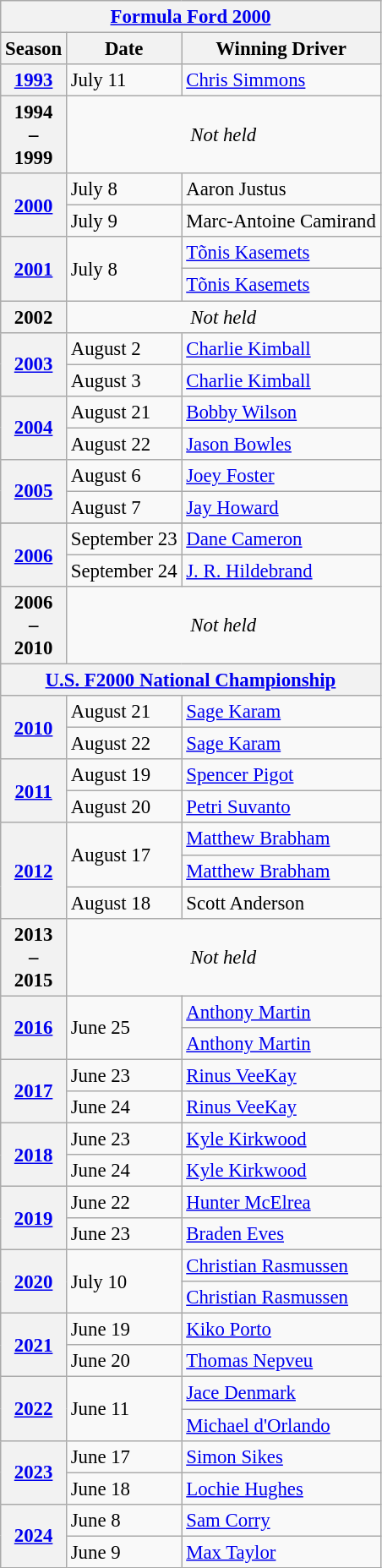<table class="wikitable" style="font-size: 95%;">
<tr>
<th colspan=3><a href='#'>Formula Ford 2000</a></th>
</tr>
<tr>
<th>Season</th>
<th>Date</th>
<th>Winning Driver</th>
</tr>
<tr>
<th><a href='#'>1993</a></th>
<td>July 11</td>
<td> <a href='#'>Chris Simmons</a></td>
</tr>
<tr>
<th>1994<br>–<br>1999</th>
<td colspan="2" align=center><em>Not held</em></td>
</tr>
<tr>
<th rowspan="2"><a href='#'>2000</a></th>
<td>July 8</td>
<td> Aaron Justus</td>
</tr>
<tr>
<td>July 9</td>
<td> Marc-Antoine Camirand</td>
</tr>
<tr>
<th rowspan="2"><a href='#'>2001</a></th>
<td rowspan="2">July 8</td>
<td> <a href='#'>Tõnis Kasemets</a></td>
</tr>
<tr>
<td> <a href='#'>Tõnis Kasemets</a></td>
</tr>
<tr>
<th>2002</th>
<td colspan="2" align=center><em>Not held</em></td>
</tr>
<tr>
<th rowspan="2"><a href='#'>2003</a></th>
<td>August 2</td>
<td> <a href='#'>Charlie Kimball</a></td>
</tr>
<tr>
<td>August 3</td>
<td> <a href='#'>Charlie Kimball</a></td>
</tr>
<tr>
<th rowspan="2"><a href='#'>2004</a></th>
<td>August 21</td>
<td> <a href='#'>Bobby Wilson</a></td>
</tr>
<tr>
<td>August 22</td>
<td> <a href='#'>Jason Bowles</a></td>
</tr>
<tr>
<th rowspan="2"><a href='#'>2005</a></th>
<td>August 6</td>
<td> <a href='#'>Joey Foster</a></td>
</tr>
<tr>
<td>August 7</td>
<td> <a href='#'>Jay Howard</a></td>
</tr>
<tr>
</tr>
<tr>
<th rowspan="2"><a href='#'>2006</a></th>
<td>September 23</td>
<td> <a href='#'>Dane Cameron</a></td>
</tr>
<tr>
<td>September 24</td>
<td> <a href='#'>J. R. Hildebrand</a></td>
</tr>
<tr>
<th>2006<br>–<br>2010</th>
<td colspan="2" align=center><em>Not held</em></td>
</tr>
<tr>
<th colspan=3><a href='#'>U.S. F2000 National Championship</a></th>
</tr>
<tr>
<th rowspan="2"><a href='#'>2010</a></th>
<td>August 21</td>
<td> <a href='#'>Sage Karam</a></td>
</tr>
<tr>
<td>August 22</td>
<td> <a href='#'>Sage Karam</a></td>
</tr>
<tr>
<th rowspan="2"><a href='#'>2011</a></th>
<td>August 19</td>
<td> <a href='#'>Spencer Pigot</a></td>
</tr>
<tr>
<td>August 20</td>
<td> <a href='#'>Petri Suvanto</a></td>
</tr>
<tr>
<th rowspan="3"><a href='#'>2012</a></th>
<td rowspan="2">August 17</td>
<td> <a href='#'>Matthew Brabham</a></td>
</tr>
<tr>
<td> <a href='#'>Matthew Brabham</a></td>
</tr>
<tr>
<td>August 18</td>
<td> Scott Anderson</td>
</tr>
<tr>
<th align=center>2013<br>–<br>2015</th>
<td align=center colspan="2"><em>Not held</em></td>
</tr>
<tr>
<th rowspan="2"><a href='#'>2016</a></th>
<td rowspan="2">June 25</td>
<td> <a href='#'>Anthony Martin</a></td>
</tr>
<tr>
<td> <a href='#'>Anthony Martin</a></td>
</tr>
<tr>
<th rowspan="2"><a href='#'>2017</a></th>
<td>June 23</td>
<td> <a href='#'>Rinus VeeKay</a></td>
</tr>
<tr>
<td>June 24</td>
<td> <a href='#'>Rinus VeeKay</a></td>
</tr>
<tr>
<th rowspan="2"><a href='#'>2018</a></th>
<td>June 23</td>
<td> <a href='#'>Kyle Kirkwood</a></td>
</tr>
<tr>
<td>June 24</td>
<td> <a href='#'>Kyle Kirkwood</a></td>
</tr>
<tr>
<th rowspan="2"><a href='#'>2019</a></th>
<td>June 22</td>
<td> <a href='#'>Hunter McElrea</a></td>
</tr>
<tr>
<td>June 23</td>
<td> <a href='#'>Braden Eves</a></td>
</tr>
<tr>
<th rowspan="2"><a href='#'>2020</a></th>
<td rowspan="2">July 10</td>
<td> <a href='#'>Christian Rasmussen</a></td>
</tr>
<tr>
<td> <a href='#'>Christian Rasmussen</a></td>
</tr>
<tr>
<th rowspan="2"><a href='#'>2021</a></th>
<td>June 19</td>
<td> <a href='#'>Kiko Porto</a></td>
</tr>
<tr>
<td>June 20</td>
<td> <a href='#'>Thomas Nepveu</a></td>
</tr>
<tr>
<th rowspan="2"><a href='#'>2022</a></th>
<td rowspan="2">June 11</td>
<td> <a href='#'>Jace Denmark</a></td>
</tr>
<tr>
<td> <a href='#'>Michael d'Orlando</a></td>
</tr>
<tr>
<th rowspan="2"><a href='#'>2023</a></th>
<td>June 17</td>
<td> <a href='#'>Simon Sikes</a></td>
</tr>
<tr>
<td>June 18</td>
<td> <a href='#'>Lochie Hughes</a></td>
</tr>
<tr>
<th rowspan="2"><a href='#'>2024</a></th>
<td>June 8</td>
<td> <a href='#'>Sam Corry</a></td>
</tr>
<tr>
<td>June 9</td>
<td> <a href='#'>Max Taylor</a></td>
</tr>
</table>
